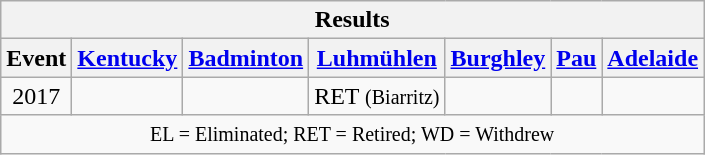<table class="wikitable" style="text-align:center">
<tr>
<th colspan=13 align=center><strong>Results</strong></th>
</tr>
<tr>
<th>Event</th>
<th><a href='#'>Kentucky</a></th>
<th><a href='#'>Badminton</a></th>
<th><a href='#'>Luhmühlen</a></th>
<th><a href='#'>Burghley</a></th>
<th><a href='#'>Pau</a></th>
<th><a href='#'>Adelaide</a></th>
</tr>
<tr>
<td>2017</td>
<td></td>
<td></td>
<td>RET <small>(Biarritz)</small></td>
<td></td>
<td></td>
<td></td>
</tr>
<tr>
<td colspan=13 align=center><small> EL = Eliminated; RET = Retired; WD = Withdrew </small></td>
</tr>
</table>
